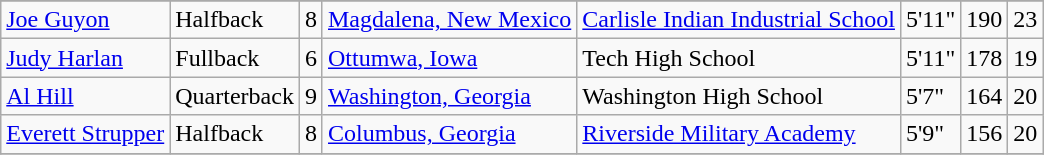<table class="wikitable">
<tr>
</tr>
<tr>
<td><a href='#'>Joe Guyon</a></td>
<td>Halfback</td>
<td>8</td>
<td><a href='#'>Magdalena, New Mexico</a></td>
<td><a href='#'>Carlisle Indian Industrial School</a></td>
<td>5'11"</td>
<td>190</td>
<td>23</td>
</tr>
<tr>
<td><a href='#'>Judy Harlan</a></td>
<td>Fullback</td>
<td>6</td>
<td><a href='#'>Ottumwa, Iowa</a></td>
<td>Tech High School</td>
<td>5'11"</td>
<td>178</td>
<td>19</td>
</tr>
<tr>
<td><a href='#'>Al Hill</a></td>
<td>Quarterback</td>
<td>9</td>
<td><a href='#'>Washington, Georgia</a></td>
<td>Washington High School</td>
<td>5'7"</td>
<td>164</td>
<td>20</td>
</tr>
<tr>
<td><a href='#'>Everett Strupper</a></td>
<td>Halfback</td>
<td>8</td>
<td><a href='#'>Columbus, Georgia</a></td>
<td><a href='#'>Riverside Military Academy</a></td>
<td>5'9"</td>
<td>156</td>
<td>20</td>
</tr>
<tr>
</tr>
</table>
